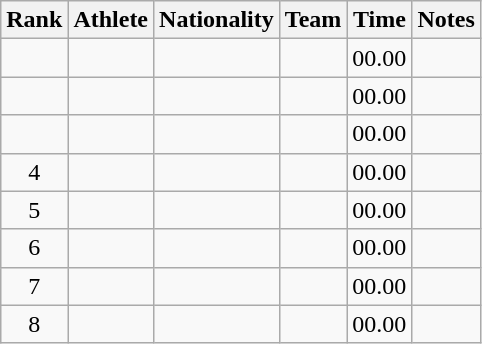<table class="wikitable sortable plainrowheaders" style="text-align:center">
<tr>
<th scope="col">Rank</th>
<th scope="col">Athlete</th>
<th scope="col">Nationality</th>
<th scope="col">Team</th>
<th scope="col">Time</th>
<th scope="col">Notes</th>
</tr>
<tr>
<td></td>
<td align=left></td>
<td align=left></td>
<td></td>
<td>00.00</td>
<td></td>
</tr>
<tr>
<td></td>
<td align=left></td>
<td align=left></td>
<td></td>
<td>00.00</td>
<td></td>
</tr>
<tr>
<td></td>
<td align=left></td>
<td align=left></td>
<td></td>
<td>00.00</td>
<td></td>
</tr>
<tr>
<td>4</td>
<td align=left></td>
<td align=left></td>
<td></td>
<td>00.00</td>
<td></td>
</tr>
<tr>
<td>5</td>
<td align=left></td>
<td align=left></td>
<td></td>
<td>00.00</td>
<td></td>
</tr>
<tr>
<td>6</td>
<td align=left></td>
<td align=left></td>
<td></td>
<td>00.00</td>
<td></td>
</tr>
<tr>
<td>7</td>
<td align=left></td>
<td align=left></td>
<td></td>
<td>00.00</td>
<td></td>
</tr>
<tr>
<td>8</td>
<td align=left></td>
<td align=left></td>
<td></td>
<td>00.00</td>
<td></td>
</tr>
</table>
